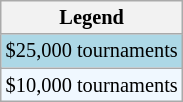<table class=wikitable style="font-size:85%">
<tr>
<th>Legend</th>
</tr>
<tr style="background:lightblue;">
<td>$25,000 tournaments</td>
</tr>
<tr style="background:#f0f8ff;">
<td>$10,000 tournaments</td>
</tr>
</table>
